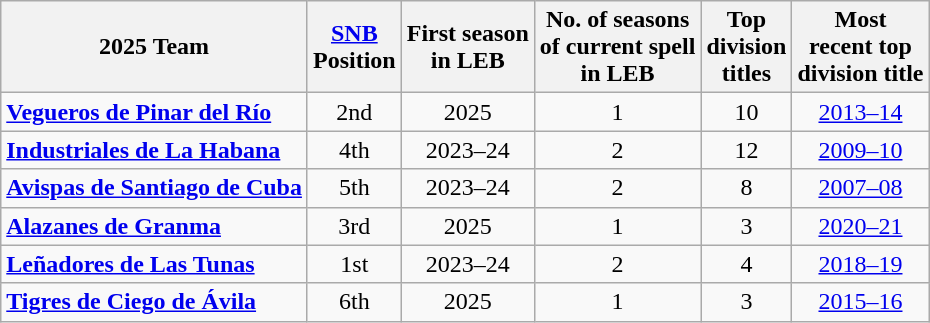<table class="wikitable sortable" style="text-align:center">
<tr>
<th>2025 Team</th>
<th><a href='#'>SNB</a><br>Position</th>
<th>First season<br>in LEB</th>
<th>No. of seasons<br>of current spell<br>in LEB</th>
<th>Top<br>division<br>titles</th>
<th>Most<br>recent top<br>division title</th>
</tr>
<tr>
<td style="text-align:left"><strong><a href='#'>Vegueros de Pinar del Río</a></strong></td>
<td>2nd</td>
<td>2025</td>
<td>1</td>
<td>10</td>
<td><a href='#'>2013–14</a></td>
</tr>
<tr>
<td style="text-align:left"><strong><a href='#'>Industriales de La Habana</a></strong></td>
<td>4th</td>
<td>2023–24</td>
<td>2</td>
<td>12</td>
<td><a href='#'>2009–10</a></td>
</tr>
<tr>
<td style="text-align:left"><strong><a href='#'>Avispas de Santiago de Cuba</a></strong></td>
<td>5th</td>
<td>2023–24</td>
<td>2</td>
<td>8</td>
<td><a href='#'>2007–08</a></td>
</tr>
<tr>
<td style="text-align:left"><strong><a href='#'>Alazanes de Granma</a></strong></td>
<td>3rd</td>
<td>2025</td>
<td>1</td>
<td>3</td>
<td><a href='#'>2020–21</a></td>
</tr>
<tr>
<td style="text-align:left"><strong><a href='#'>Leñadores de Las Tunas</a></strong></td>
<td>1st</td>
<td>2023–24</td>
<td>2</td>
<td>4</td>
<td><a href='#'>2018–19</a></td>
</tr>
<tr>
<td style="text-align:left"><strong><a href='#'>Tigres de Ciego de Ávila</a></strong></td>
<td>6th</td>
<td>2025</td>
<td>1</td>
<td>3</td>
<td><a href='#'>2015–16</a></td>
</tr>
</table>
